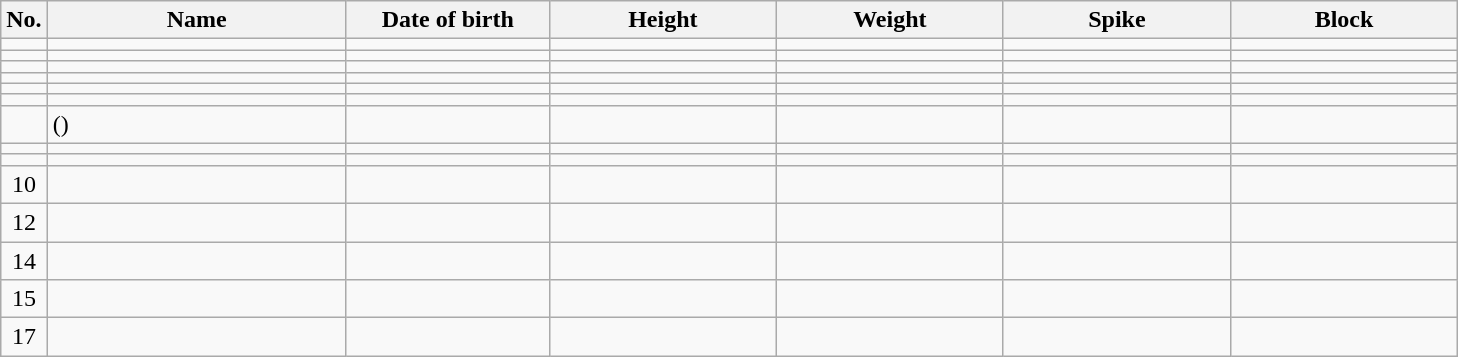<table class="wikitable sortable" style="font-size:100%; text-align:center;">
<tr>
<th>No.</th>
<th style="width:12em">Name</th>
<th style="width:8em">Date of birth</th>
<th style="width:9em">Height</th>
<th style="width:9em">Weight</th>
<th style="width:9em">Spike</th>
<th style="width:9em">Block</th>
</tr>
<tr>
<td></td>
<td align=left> </td>
<td align=right></td>
<td></td>
<td></td>
<td></td>
<td></td>
</tr>
<tr>
<td></td>
<td align=left> </td>
<td align=right></td>
<td></td>
<td></td>
<td></td>
<td></td>
</tr>
<tr>
<td></td>
<td align=left> </td>
<td align=right></td>
<td></td>
<td></td>
<td></td>
<td></td>
</tr>
<tr>
<td></td>
<td align=left> </td>
<td align=right></td>
<td></td>
<td></td>
<td></td>
<td></td>
</tr>
<tr>
<td></td>
<td align=left> </td>
<td align=right></td>
<td></td>
<td></td>
<td></td>
<td></td>
</tr>
<tr>
<td></td>
<td align=left> </td>
<td align=right></td>
<td></td>
<td></td>
<td></td>
<td></td>
</tr>
<tr>
<td></td>
<td align=left>  ()</td>
<td align=right></td>
<td></td>
<td></td>
<td></td>
<td></td>
</tr>
<tr>
<td></td>
<td align=left> </td>
<td align=right></td>
<td></td>
<td></td>
<td></td>
<td></td>
</tr>
<tr>
<td></td>
<td align=left> </td>
<td align=right></td>
<td></td>
<td></td>
<td></td>
<td></td>
</tr>
<tr>
<td>10</td>
<td align=left> </td>
<td align=right></td>
<td></td>
<td></td>
<td></td>
<td></td>
</tr>
<tr>
<td>12</td>
<td align=left> </td>
<td align=right></td>
<td></td>
<td></td>
<td></td>
<td></td>
</tr>
<tr>
<td>14</td>
<td align=left> </td>
<td align=right></td>
<td></td>
<td></td>
<td></td>
<td></td>
</tr>
<tr>
<td>15</td>
<td align=left> </td>
<td align=right></td>
<td></td>
<td></td>
<td></td>
<td></td>
</tr>
<tr>
<td>17</td>
<td align=left> </td>
<td align=right></td>
<td></td>
<td></td>
<td></td>
<td></td>
</tr>
</table>
